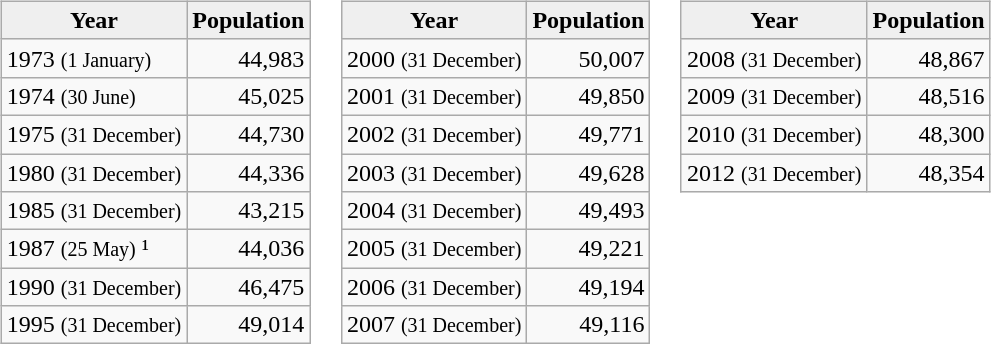<table>
<tr>
<td valign="top"><br><table class="wikitable">
<tr>
<th style="background:#efefef;">Year</th>
<th style="background:#efefef;">Population</th>
</tr>
<tr>
<td>1973 <small>(1 January)</small></td>
<td align="right">44,983</td>
</tr>
<tr>
<td>1974 <small>(30 June)</small></td>
<td align="right">45,025</td>
</tr>
<tr>
<td>1975 <small>(31 December)</small></td>
<td align="right">44,730</td>
</tr>
<tr>
<td>1980 <small>(31 December)</small></td>
<td align="right">44,336</td>
</tr>
<tr>
<td>1985 <small>(31 December)</small></td>
<td align="right">43,215</td>
</tr>
<tr>
<td>1987 <small>(25 May)</small> ¹</td>
<td align="right">44,036</td>
</tr>
<tr>
<td>1990 <small>(31 December)</small></td>
<td align="right">46,475</td>
</tr>
<tr>
<td>1995 <small>(31 December)</small></td>
<td align="right">49,014</td>
</tr>
</table>
</td>
<td valign="top"><br><table class="wikitable">
<tr>
<th style="background:#efefef;">Year</th>
<th style="background:#efefef;">Population</th>
</tr>
<tr>
<td>2000 <small>(31 December)</small></td>
<td align="right">50,007</td>
</tr>
<tr>
<td>2001 <small>(31 December)</small></td>
<td align="right">49,850</td>
</tr>
<tr>
<td>2002 <small>(31 December)</small></td>
<td align="right">49,771</td>
</tr>
<tr>
<td>2003 <small>(31 December)</small></td>
<td align="right">49,628</td>
</tr>
<tr>
<td>2004 <small>(31 December)</small></td>
<td align="right">49,493</td>
</tr>
<tr>
<td>2005 <small>(31 December)</small></td>
<td align="right">49,221</td>
</tr>
<tr>
<td>2006 <small>(31 December)</small></td>
<td align="right">49,194</td>
</tr>
<tr>
<td>2007 <small>(31 December)</small></td>
<td align="right">49,116</td>
</tr>
</table>
</td>
<td valign="top"><br><table class="wikitable">
<tr>
<th style="background:#efefef;">Year</th>
<th style="background:#efefef;">Population</th>
</tr>
<tr>
<td>2008 <small>(31 December)</small></td>
<td align="right">48,867</td>
</tr>
<tr>
<td>2009 <small>(31 December)</small></td>
<td align="right">48,516</td>
</tr>
<tr>
<td>2010 <small>(31 December)</small></td>
<td align="right">48,300</td>
</tr>
<tr>
<td>2012 <small>(31 December)</small></td>
<td align="right">48,354</td>
</tr>
</table>
</td>
</tr>
</table>
